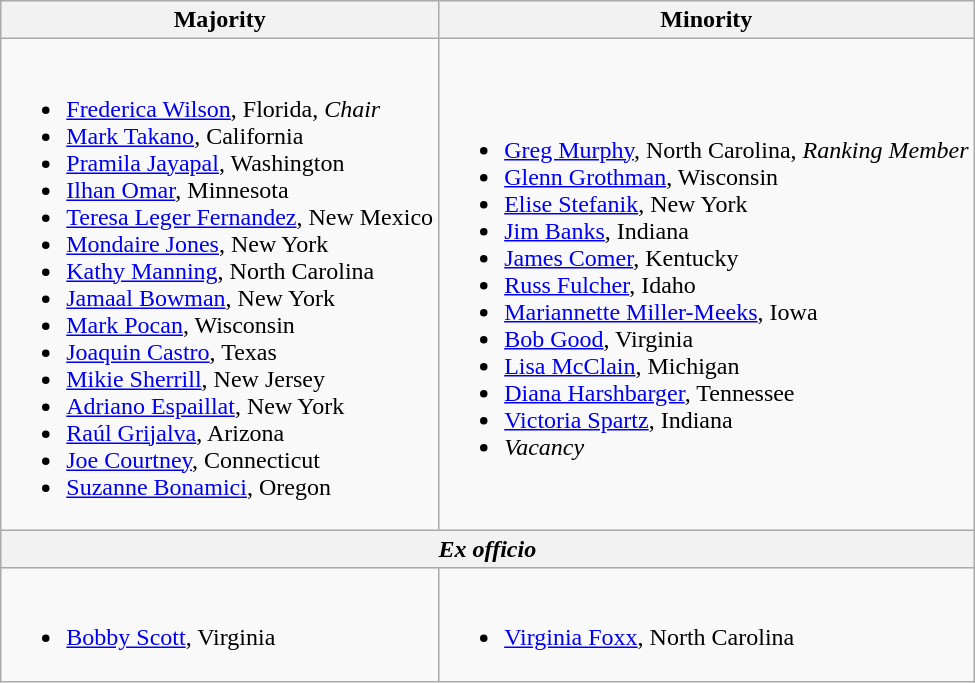<table class=wikitable>
<tr>
<th>Majority</th>
<th>Minority</th>
</tr>
<tr>
<td><br><ul><li><a href='#'>Frederica Wilson</a>, Florida, <em>Chair</em></li><li><a href='#'>Mark Takano</a>, California</li><li><a href='#'>Pramila Jayapal</a>, Washington</li><li><a href='#'>Ilhan Omar</a>, Minnesota</li><li><a href='#'>Teresa Leger Fernandez</a>, New Mexico</li><li><a href='#'>Mondaire Jones</a>, New York</li><li><a href='#'>Kathy Manning</a>, North Carolina</li><li><a href='#'>Jamaal Bowman</a>, New York</li><li><a href='#'>Mark Pocan</a>, Wisconsin</li><li><a href='#'>Joaquin Castro</a>, Texas</li><li><a href='#'>Mikie Sherrill</a>, New Jersey</li><li><a href='#'>Adriano Espaillat</a>, New York</li><li><a href='#'>Raúl Grijalva</a>, Arizona</li><li><a href='#'>Joe Courtney</a>, Connecticut</li><li><a href='#'>Suzanne Bonamici</a>, Oregon</li></ul></td>
<td><br><ul><li><a href='#'>Greg Murphy</a>, North Carolina, <em>Ranking Member</em></li><li><a href='#'>Glenn Grothman</a>, Wisconsin</li><li><a href='#'>Elise Stefanik</a>, New York</li><li><a href='#'>Jim Banks</a>, Indiana</li><li><a href='#'>James Comer</a>, Kentucky</li><li><a href='#'>Russ Fulcher</a>, Idaho</li><li><a href='#'>Mariannette Miller-Meeks</a>, Iowa</li><li><a href='#'>Bob Good</a>, Virginia</li><li><a href='#'>Lisa McClain</a>, Michigan</li><li><a href='#'>Diana Harshbarger</a>, Tennessee</li><li><a href='#'>Victoria Spartz</a>, Indiana</li><li><em>Vacancy</em></li></ul></td>
</tr>
<tr>
<th colspan=2><em>Ex officio</em></th>
</tr>
<tr>
<td><br><ul><li><a href='#'>Bobby Scott</a>, Virginia</li></ul></td>
<td><br><ul><li><a href='#'>Virginia Foxx</a>, North Carolina</li></ul></td>
</tr>
</table>
